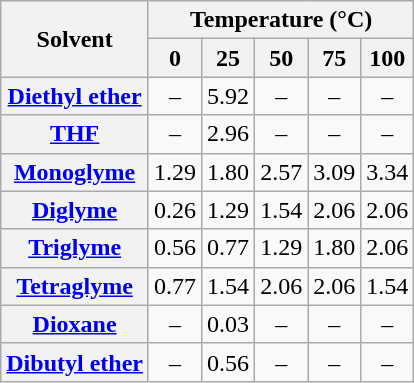<table class="wikitable" style="text-align:center">
<tr>
<th rowspan=2>Solvent</th>
<th colspan=5>Temperature (°C)</th>
</tr>
<tr bgcolor=#ffdead>
<th>0</th>
<th>25</th>
<th>50</th>
<th>75</th>
<th>100</th>
</tr>
<tr>
<th><a href='#'>Diethyl ether</a></th>
<td>–</td>
<td>5.92</td>
<td>–</td>
<td>–</td>
<td>–</td>
</tr>
<tr>
<th><a href='#'>THF</a></th>
<td>–</td>
<td>2.96</td>
<td>–</td>
<td>–</td>
<td>–</td>
</tr>
<tr>
<th><a href='#'>Monoglyme</a></th>
<td>1.29</td>
<td>1.80</td>
<td>2.57</td>
<td>3.09</td>
<td>3.34</td>
</tr>
<tr>
<th><a href='#'>Diglyme</a></th>
<td>0.26</td>
<td>1.29</td>
<td>1.54</td>
<td>2.06</td>
<td>2.06</td>
</tr>
<tr>
<th><a href='#'>Triglyme</a></th>
<td>0.56</td>
<td>0.77</td>
<td>1.29</td>
<td>1.80</td>
<td>2.06</td>
</tr>
<tr>
<th><a href='#'>Tetraglyme</a></th>
<td>0.77</td>
<td>1.54</td>
<td>2.06</td>
<td>2.06</td>
<td>1.54</td>
</tr>
<tr>
<th><a href='#'>Dioxane</a></th>
<td>–</td>
<td>0.03</td>
<td>–</td>
<td>–</td>
<td>–</td>
</tr>
<tr>
<th><a href='#'>Dibutyl ether</a></th>
<td>–</td>
<td>0.56</td>
<td>–</td>
<td>–</td>
<td>–</td>
</tr>
</table>
